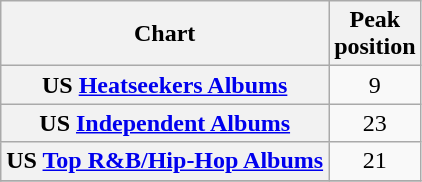<table class="wikitable sortable plainrowheaders" style="text-align:center;" border="1">
<tr>
<th scope="col">Chart</th>
<th scope="col">Peak<br>position</th>
</tr>
<tr>
<th scope="row">US <a href='#'>Heatseekers Albums</a></th>
<td>9</td>
</tr>
<tr>
<th scope="row">US <a href='#'>Independent Albums</a></th>
<td>23</td>
</tr>
<tr>
<th scope="row">US <a href='#'>Top R&B/Hip-Hop Albums</a></th>
<td>21</td>
</tr>
<tr>
</tr>
</table>
